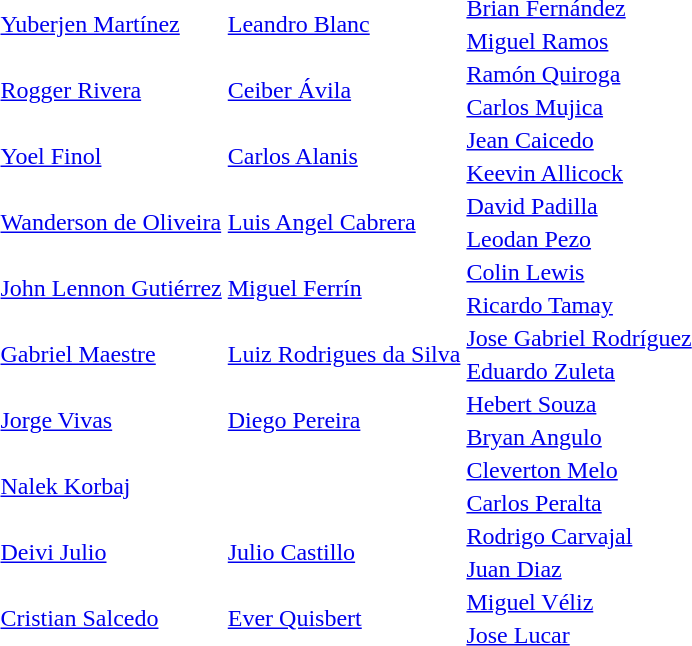<table>
<tr>
<td rowspan=2></td>
<td rowspan=2><a href='#'>Yuberjen Martínez</a><br></td>
<td rowspan=2><a href='#'>Leandro Blanc</a><br></td>
<td><a href='#'>Brian Fernández</a><br></td>
</tr>
<tr>
<td><a href='#'>Miguel Ramos</a><br></td>
</tr>
<tr>
<td rowspan=2></td>
<td rowspan=2><a href='#'>Rogger Rivera</a><br></td>
<td rowspan=2><a href='#'>Ceiber Ávila</a><br></td>
<td><a href='#'>Ramón Quiroga</a><br></td>
</tr>
<tr>
<td><a href='#'>Carlos Mujica</a><br></td>
</tr>
<tr>
<td rowspan=2></td>
<td rowspan=2><a href='#'>Yoel Finol</a><br></td>
<td rowspan=2><a href='#'>Carlos Alanis</a><br></td>
<td><a href='#'>Jean Caicedo</a><br></td>
</tr>
<tr>
<td><a href='#'>Keevin Allicock</a><br></td>
</tr>
<tr>
<td rowspan=2></td>
<td rowspan=2><a href='#'>Wanderson de Oliveira</a><br></td>
<td rowspan=2><a href='#'>Luis Angel Cabrera</a><br></td>
<td><a href='#'>David Padilla</a><br></td>
</tr>
<tr>
<td><a href='#'>Leodan Pezo</a><br></td>
</tr>
<tr>
<td rowspan=2></td>
<td rowspan=2><a href='#'>John Lennon Gutiérrez</a><br></td>
<td rowspan=2><a href='#'>Miguel Ferrín</a><br></td>
<td><a href='#'>Colin Lewis</a><br></td>
</tr>
<tr>
<td><a href='#'>Ricardo Tamay</a><br></td>
</tr>
<tr>
<td rowspan=2></td>
<td rowspan=2><a href='#'>Gabriel Maestre</a><br></td>
<td rowspan=2><a href='#'>Luiz Rodrigues da Silva</a><br></td>
<td><a href='#'>Jose Gabriel Rodríguez</a><br></td>
</tr>
<tr>
<td><a href='#'>Eduardo Zuleta</a><br></td>
</tr>
<tr>
<td rowspan=2></td>
<td rowspan=2><a href='#'>Jorge Vivas</a><br></td>
<td rowspan=2><a href='#'>Diego Pereira</a><br></td>
<td><a href='#'>Hebert Souza</a><br></td>
</tr>
<tr>
<td><a href='#'>Bryan Angulo</a><br></td>
</tr>
<tr>
<td rowspan=2></td>
<td rowspan=2><a href='#'>Nalek Korbaj</a><br></td>
<td rowspan=2><br></td>
<td><a href='#'>Cleverton Melo</a><br></td>
</tr>
<tr>
<td><a href='#'>Carlos Peralta</a><br></td>
</tr>
<tr>
<td rowspan=2></td>
<td rowspan=2><a href='#'>Deivi Julio</a><br></td>
<td rowspan=2><a href='#'>Julio Castillo</a><br></td>
<td><a href='#'>Rodrigo Carvajal</a><br></td>
</tr>
<tr>
<td><a href='#'>Juan Diaz</a><br></td>
</tr>
<tr>
<td rowspan=2></td>
<td rowspan=2><a href='#'>Cristian Salcedo</a><br></td>
<td rowspan=2><a href='#'>Ever Quisbert</a><br></td>
<td><a href='#'>Miguel Véliz</a><br></td>
</tr>
<tr>
<td><a href='#'>Jose Lucar</a><br></td>
</tr>
</table>
